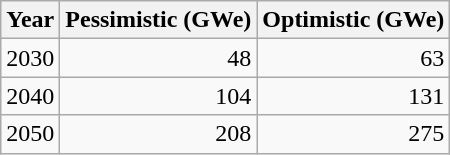<table class="wikitable" style="text-align: right;">
<tr>
<th>Year</th>
<th>Pessimistic (GWe)</th>
<th>Optimistic (GWe)</th>
</tr>
<tr>
<td>2030</td>
<td>48</td>
<td>63</td>
</tr>
<tr>
<td>2040</td>
<td>104</td>
<td>131</td>
</tr>
<tr>
<td>2050</td>
<td>208</td>
<td>275</td>
</tr>
</table>
